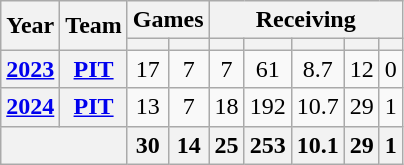<table class="wikitable" style="text-align:center;">
<tr>
<th rowspan="2">Year</th>
<th rowspan="2">Team</th>
<th colspan="2">Games</th>
<th colspan="5">Receiving</th>
</tr>
<tr>
<th></th>
<th></th>
<th></th>
<th></th>
<th></th>
<th></th>
<th></th>
</tr>
<tr>
<th><a href='#'>2023</a></th>
<th><a href='#'>PIT</a></th>
<td>17</td>
<td>7</td>
<td>7</td>
<td>61</td>
<td>8.7</td>
<td>12</td>
<td>0</td>
</tr>
<tr>
<th><a href='#'>2024</a></th>
<th><a href='#'>PIT</a></th>
<td>13</td>
<td>7</td>
<td>18</td>
<td>192</td>
<td>10.7</td>
<td>29</td>
<td>1</td>
</tr>
<tr>
<th colspan="2"></th>
<th>30</th>
<th>14</th>
<th>25</th>
<th>253</th>
<th>10.1</th>
<th>29</th>
<th>1</th>
</tr>
</table>
